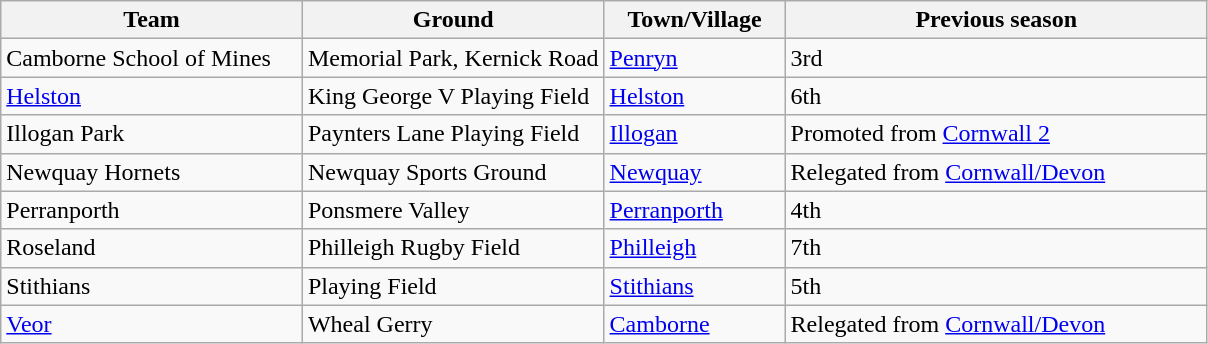<table class="wikitable sortable">
<tr>
<th width=25%>Team</th>
<th width=25%>Ground</th>
<th width=15%>Town/Village</th>
<th width=35%>Previous season</th>
</tr>
<tr>
<td>Camborne School of Mines</td>
<td>Memorial Park, Kernick Road</td>
<td><a href='#'>Penryn</a></td>
<td>3rd</td>
</tr>
<tr>
<td><a href='#'>Helston</a></td>
<td>King George V Playing Field</td>
<td><a href='#'>Helston</a></td>
<td>6th</td>
</tr>
<tr>
<td>Illogan Park</td>
<td>Paynters Lane Playing Field</td>
<td><a href='#'>Illogan</a></td>
<td>Promoted from <a href='#'>Cornwall 2</a></td>
</tr>
<tr>
<td>Newquay Hornets</td>
<td>Newquay Sports Ground</td>
<td><a href='#'>Newquay</a></td>
<td>Relegated from <a href='#'>Cornwall/Devon</a></td>
</tr>
<tr>
<td>Perranporth</td>
<td>Ponsmere Valley</td>
<td><a href='#'>Perranporth</a></td>
<td>4th</td>
</tr>
<tr>
<td>Roseland</td>
<td>Philleigh Rugby Field</td>
<td><a href='#'>Philleigh</a></td>
<td>7th</td>
</tr>
<tr>
<td>Stithians</td>
<td>Playing Field</td>
<td><a href='#'>Stithians</a></td>
<td>5th</td>
</tr>
<tr>
<td><a href='#'>Veor</a></td>
<td>Wheal Gerry</td>
<td><a href='#'>Camborne</a></td>
<td>Relegated from <a href='#'>Cornwall/Devon</a></td>
</tr>
</table>
